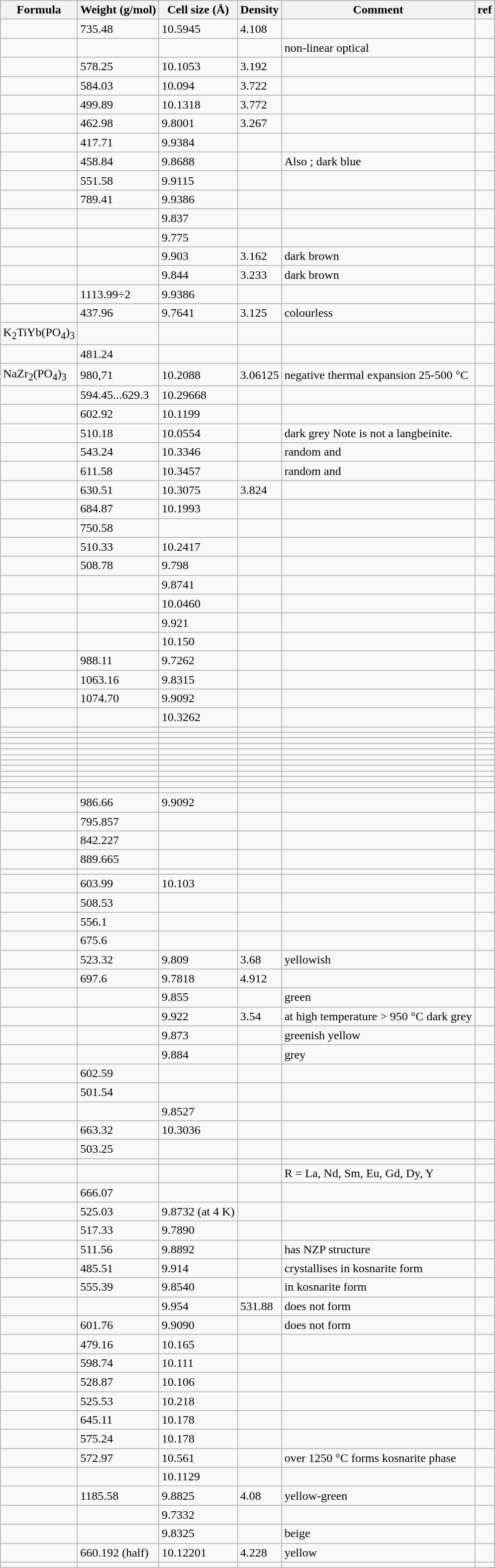<table class="wikitable">
<tr>
<th scope=col>Formula</th>
<th scope=col>Weight (g/mol)</th>
<th scope=col>Cell size (Å)</th>
<th scope=col>Density</th>
<th scope=col>Comment</th>
<th>ref</th>
</tr>
<tr>
<td></td>
<td>735.48</td>
<td>10.5945</td>
<td>4.108</td>
<td></td>
<td></td>
</tr>
<tr>
<td></td>
<td></td>
<td></td>
<td></td>
<td>non-linear optical</td>
<td></td>
</tr>
<tr>
<td></td>
<td>578.25</td>
<td>10.1053</td>
<td>3.192</td>
<td></td>
<td></td>
</tr>
<tr>
<td></td>
<td>584.03</td>
<td>10.094</td>
<td>3.722</td>
<td></td>
<td></td>
</tr>
<tr>
<td></td>
<td>499.89</td>
<td>10.1318</td>
<td>3.772</td>
<td></td>
<td></td>
</tr>
<tr>
<td></td>
<td>462.98</td>
<td>9.8001</td>
<td>3.267</td>
<td></td>
<td></td>
</tr>
<tr>
<td></td>
<td>417.71</td>
<td>9.9384</td>
<td></td>
<td></td>
<td></td>
</tr>
<tr>
<td></td>
<td>458.84</td>
<td>9.8688</td>
<td></td>
<td>Also ; dark blue</td>
<td></td>
</tr>
<tr>
<td></td>
<td>551.58</td>
<td>9.9115</td>
<td></td>
<td></td>
<td></td>
</tr>
<tr>
<td></td>
<td>789.41</td>
<td>9.9386</td>
<td></td>
<td></td>
<td></td>
</tr>
<tr>
<td></td>
<td></td>
<td>9.837</td>
<td></td>
<td></td>
<td></td>
</tr>
<tr>
<td></td>
<td></td>
<td>9.775</td>
<td></td>
<td></td>
<td></td>
</tr>
<tr>
<td></td>
<td></td>
<td>9.903</td>
<td>3.162</td>
<td>dark brown</td>
<td></td>
</tr>
<tr>
<td></td>
<td></td>
<td>9.844</td>
<td>3.233</td>
<td>dark brown</td>
<td></td>
</tr>
<tr>
<td></td>
<td>1113.99÷2</td>
<td>9.9386</td>
<td></td>
<td></td>
<td></td>
</tr>
<tr>
<td></td>
<td>437.96</td>
<td>9.7641</td>
<td>3.125</td>
<td>colourless</td>
<td></td>
</tr>
<tr>
<td>K<sub>2</sub>TiYb(PO<sub>4</sub>)<sub>3</sub></td>
<td></td>
<td></td>
<td></td>
<td></td>
<td></td>
</tr>
<tr>
<td></td>
<td>481.24</td>
<td></td>
<td></td>
<td></td>
<td></td>
</tr>
<tr>
<td>NaZr<sub>2</sub>(PO<sub>4</sub>)<sub>3</sub></td>
<td>980,71</td>
<td>10.2088</td>
<td>3.06125</td>
<td>negative thermal expansion 25-500 °C</td>
<td></td>
</tr>
<tr>
<td></td>
<td>594.45...629.3</td>
<td>10.29668</td>
<td></td>
<td></td>
<td></td>
</tr>
<tr>
<td></td>
<td>602.92</td>
<td>10.1199</td>
<td></td>
<td></td>
<td></td>
</tr>
<tr>
<td></td>
<td>510.18</td>
<td>10.0554</td>
<td></td>
<td>dark grey Note  is not a langbeinite.</td>
<td></td>
</tr>
<tr>
<td></td>
<td>543.24</td>
<td>10.3346</td>
<td></td>
<td>random  and </td>
<td></td>
</tr>
<tr>
<td></td>
<td>611.58</td>
<td>10.3457</td>
<td></td>
<td>random  and </td>
<td></td>
</tr>
<tr>
<td></td>
<td>630.51</td>
<td>10.3075</td>
<td>3.824</td>
<td></td>
<td></td>
</tr>
<tr>
<td></td>
<td>684.87</td>
<td>10.1993</td>
<td></td>
<td></td>
<td></td>
</tr>
<tr>
<td></td>
<td>750.58</td>
<td></td>
<td></td>
<td></td>
<td></td>
</tr>
<tr>
<td></td>
<td>510.33</td>
<td>10.2417</td>
<td></td>
<td></td>
<td></td>
</tr>
<tr>
<td></td>
<td>508.78</td>
<td>9.798</td>
<td></td>
<td></td>
<td></td>
</tr>
<tr>
<td></td>
<td></td>
<td>9.8741</td>
<td></td>
<td></td>
<td></td>
</tr>
<tr>
<td></td>
<td></td>
<td>10.0460</td>
<td></td>
<td></td>
<td></td>
</tr>
<tr>
<td></td>
<td></td>
<td>9.921</td>
<td></td>
<td></td>
<td></td>
</tr>
<tr>
<td></td>
<td></td>
<td>10.150</td>
<td></td>
<td></td>
<td></td>
</tr>
<tr>
<td></td>
<td>988.11</td>
<td>9.7262</td>
<td></td>
<td></td>
<td></td>
</tr>
<tr>
<td></td>
<td>1063.16</td>
<td>9.8315</td>
<td></td>
<td></td>
<td></td>
</tr>
<tr>
<td></td>
<td>1074.70</td>
<td>9.9092</td>
<td></td>
<td></td>
<td></td>
</tr>
<tr>
<td></td>
<td></td>
<td>10.3262</td>
<td></td>
<td></td>
<td></td>
</tr>
<tr>
<td></td>
<td></td>
<td></td>
<td></td>
<td></td>
<td></td>
</tr>
<tr>
<td></td>
<td></td>
<td></td>
<td></td>
<td></td>
<td></td>
</tr>
<tr>
<td></td>
<td></td>
<td></td>
<td></td>
<td></td>
<td></td>
</tr>
<tr>
<td></td>
<td></td>
<td></td>
<td></td>
<td></td>
<td></td>
</tr>
<tr>
<td></td>
<td></td>
<td></td>
<td></td>
<td></td>
<td></td>
</tr>
<tr>
<td></td>
<td></td>
<td></td>
<td></td>
<td></td>
<td></td>
</tr>
<tr>
<td></td>
<td></td>
<td></td>
<td></td>
<td></td>
<td></td>
</tr>
<tr>
<td></td>
<td></td>
<td></td>
<td></td>
<td></td>
<td></td>
</tr>
<tr>
<td></td>
<td></td>
<td></td>
<td></td>
<td></td>
<td></td>
</tr>
<tr>
<td></td>
<td></td>
<td></td>
<td></td>
<td></td>
<td></td>
</tr>
<tr>
<td></td>
<td></td>
<td></td>
<td></td>
<td></td>
<td></td>
</tr>
<tr>
<td></td>
<td></td>
<td></td>
<td></td>
<td></td>
<td></td>
</tr>
<tr>
<td></td>
<td>986.66</td>
<td>9.9092</td>
<td></td>
<td></td>
<td></td>
</tr>
<tr>
<td></td>
<td>795.857</td>
<td></td>
<td></td>
<td></td>
<td></td>
</tr>
<tr>
<td></td>
<td>842.227</td>
<td></td>
<td></td>
<td></td>
<td></td>
</tr>
<tr>
<td></td>
<td>889.665</td>
<td></td>
<td></td>
<td></td>
<td></td>
</tr>
<tr>
<td></td>
<td></td>
<td></td>
<td></td>
<td></td>
<td></td>
</tr>
<tr>
<td></td>
<td>603.99</td>
<td>10.103</td>
<td></td>
<td></td>
<td></td>
</tr>
<tr>
<td></td>
<td>508.53</td>
<td></td>
<td></td>
<td></td>
<td></td>
</tr>
<tr>
<td></td>
<td>556.1</td>
<td></td>
<td></td>
<td></td>
<td></td>
</tr>
<tr>
<td></td>
<td>675.6</td>
<td></td>
<td></td>
<td></td>
<td></td>
</tr>
<tr>
<td></td>
<td>523.32</td>
<td>9.809</td>
<td>3.68</td>
<td>yellowish</td>
<td></td>
</tr>
<tr>
<td></td>
<td>697.6</td>
<td>9.7818</td>
<td>4.912</td>
<td></td>
<td></td>
</tr>
<tr>
<td></td>
<td></td>
<td>9.855</td>
<td></td>
<td>green</td>
<td></td>
</tr>
<tr>
<td></td>
<td></td>
<td>9.922</td>
<td>3.54</td>
<td>at high temperature > 950 °C dark grey</td>
<td></td>
</tr>
<tr>
<td></td>
<td></td>
<td>9.873</td>
<td></td>
<td>greenish yellow</td>
<td></td>
</tr>
<tr>
<td></td>
<td></td>
<td>9.884</td>
<td></td>
<td>grey</td>
<td></td>
</tr>
<tr>
<td></td>
<td>602.59</td>
<td></td>
<td></td>
<td></td>
<td></td>
</tr>
<tr>
<td></td>
<td>501.54</td>
<td></td>
<td></td>
<td></td>
<td></td>
</tr>
<tr>
<td></td>
<td></td>
<td>9.8527</td>
<td></td>
<td></td>
<td></td>
</tr>
<tr>
<td></td>
<td>663.32</td>
<td>10.3036</td>
<td></td>
<td></td>
<td></td>
</tr>
<tr>
<td></td>
<td>503.25</td>
<td></td>
<td></td>
<td></td>
<td></td>
</tr>
<tr>
<td></td>
<td></td>
<td></td>
<td></td>
<td></td>
<td></td>
</tr>
<tr>
<td></td>
<td></td>
<td></td>
<td></td>
<td>R = La, Nd, Sm, Eu, Gd, Dy, Y</td>
<td></td>
</tr>
<tr>
<td></td>
<td>666.07</td>
<td></td>
<td></td>
<td></td>
<td></td>
</tr>
<tr>
<td></td>
<td>525.03</td>
<td>9.8732 (at 4 K)</td>
<td></td>
<td></td>
<td></td>
</tr>
<tr>
<td></td>
<td>517.33</td>
<td>9.7890</td>
<td></td>
<td></td>
<td></td>
</tr>
<tr>
<td></td>
<td>511.56</td>
<td>9.8892</td>
<td></td>
<td> has NZP structure</td>
<td></td>
</tr>
<tr>
<td></td>
<td>485.51</td>
<td>9.914</td>
<td></td>
<td> crystallises in kosnarite form</td>
<td></td>
</tr>
<tr>
<td></td>
<td>555.39</td>
<td>9.8540</td>
<td></td>
<td> in kosnarite form</td>
<td></td>
</tr>
<tr>
<td></td>
<td></td>
<td>9.954</td>
<td>531.88</td>
<td> does not form</td>
<td></td>
</tr>
<tr>
<td></td>
<td>601.76</td>
<td>9.9090</td>
<td></td>
<td> does not form</td>
<td></td>
</tr>
<tr>
<td></td>
<td>479.16</td>
<td>10.165</td>
<td></td>
<td></td>
<td></td>
</tr>
<tr>
<td></td>
<td>598.74</td>
<td>10.111</td>
<td></td>
<td></td>
<td></td>
</tr>
<tr>
<td></td>
<td>528.87</td>
<td>10.106</td>
<td></td>
<td></td>
<td></td>
</tr>
<tr>
<td></td>
<td>525.53</td>
<td>10.218</td>
<td></td>
<td></td>
<td></td>
</tr>
<tr>
<td></td>
<td>645.11</td>
<td>10.178</td>
<td></td>
<td></td>
<td></td>
</tr>
<tr>
<td></td>
<td>575.24</td>
<td>10.178</td>
<td></td>
<td></td>
<td></td>
</tr>
<tr>
<td></td>
<td>572.97</td>
<td>10.561</td>
<td></td>
<td>over 1250 °C forms kosnarite phase</td>
<td></td>
</tr>
<tr>
<td></td>
<td></td>
<td>10.1129</td>
<td></td>
<td></td>
<td></td>
</tr>
<tr>
<td></td>
<td>1185.58</td>
<td>9.8825</td>
<td>4.08</td>
<td>yellow-green</td>
<td></td>
</tr>
<tr>
<td></td>
<td></td>
<td>9.7332</td>
<td></td>
<td></td>
<td></td>
</tr>
<tr>
<td></td>
<td></td>
<td>9.8325</td>
<td></td>
<td>beige</td>
<td></td>
</tr>
<tr>
<td></td>
<td>660.192 (half)</td>
<td>10.12201</td>
<td>4.228</td>
<td>yellow</td>
<td></td>
</tr>
<tr>
<td></td>
<td></td>
<td></td>
<td></td>
<td></td>
<td></td>
</tr>
</table>
